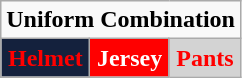<table class="wikitable"  style="display: inline-table;">
<tr>
<td align="center" Colspan="3"><strong>Uniform Combination</strong></td>
</tr>
<tr align="center">
<td style="background:#14213D; color:red"><strong>Helmet</strong></td>
<td style="background:red; color:white"><strong>Jersey</strong></td>
<td style="background:lightgray; color:red"><strong>Pants</strong></td>
</tr>
</table>
